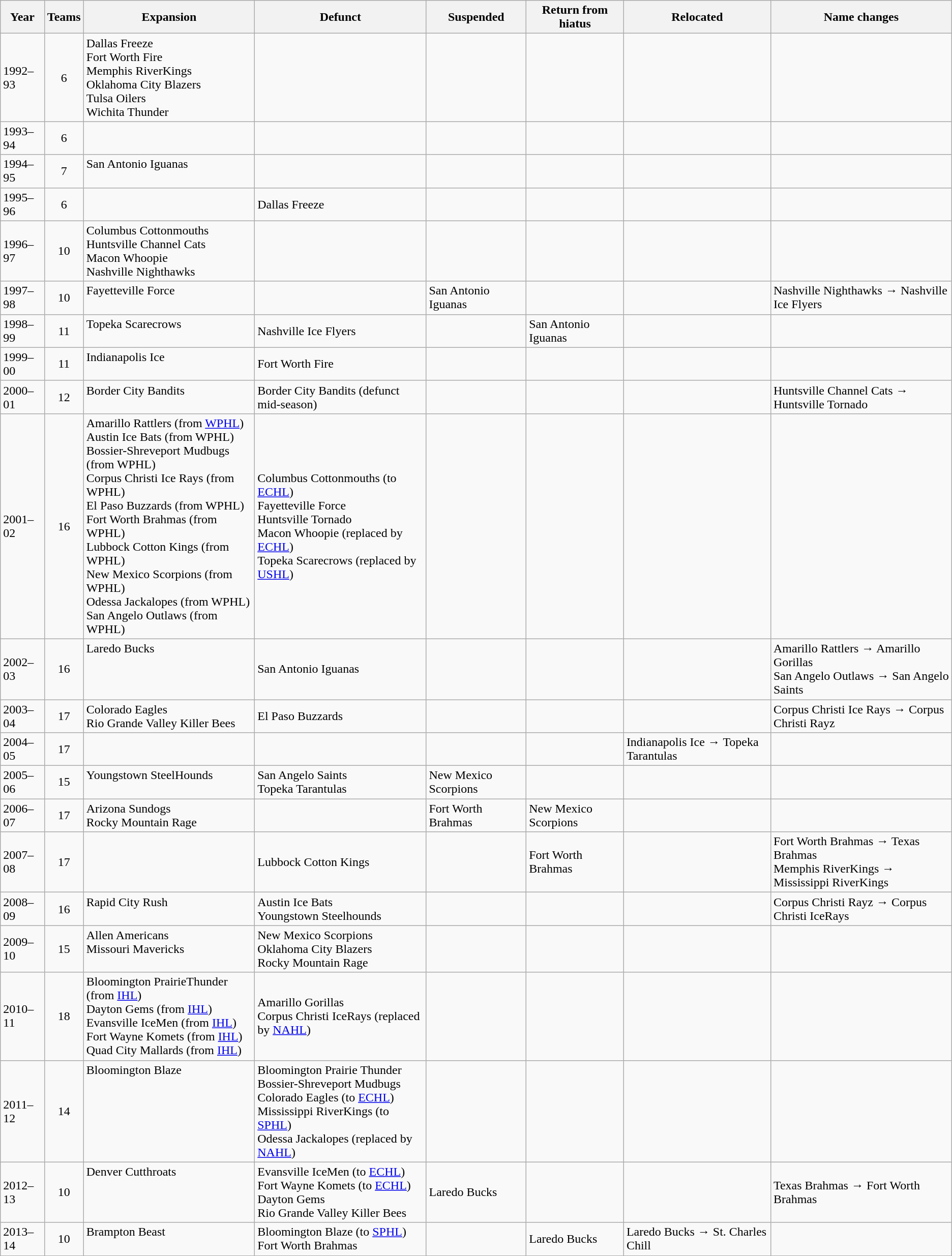<table class="wikitable">
<tr>
<th scope="col">Year</th>
<th scope="col">Teams</th>
<th scope="col">Expansion</th>
<th scope="col">Defunct</th>
<th scope="col">Suspended</th>
<th scope="col">Return from hiatus</th>
<th scope="col">Relocated</th>
<th scope="col">Name changes</th>
</tr>
<tr>
<td>1992–93</td>
<td align=center>6</td>
<td scope="row" valign=top>Dallas Freeze<br>Fort Worth Fire<br>Memphis RiverKings<br>Oklahoma City Blazers<br>Tulsa Oilers<br>Wichita Thunder</td>
<td></td>
<td></td>
<td></td>
<td></td>
<td></td>
</tr>
<tr>
<td>1993–94</td>
<td align=center>6</td>
<td valign=top></td>
<td></td>
<td></td>
<td></td>
<td></td>
<td></td>
</tr>
<tr>
<td>1994–95</td>
<td align=center>7</td>
<td scope="row" valign=top>San Antonio Iguanas</td>
<td></td>
<td></td>
<td></td>
<td></td>
<td></td>
</tr>
<tr>
<td>1995–96</td>
<td align=center>6</td>
<td valign=top></td>
<td scope="row">Dallas Freeze</td>
<td></td>
<td></td>
<td></td>
<td></td>
</tr>
<tr>
<td>1996–97</td>
<td align=center>10</td>
<td scope="row" valign=top>Columbus Cottonmouths<br>Huntsville Channel Cats<br>Macon Whoopie<br>Nashville Nighthawks</td>
<td></td>
<td></td>
<td></td>
<td></td>
<td></td>
</tr>
<tr>
<td>1997–98</td>
<td align=center>10</td>
<td scope="row" valign=top>Fayetteville Force</td>
<td></td>
<td>San Antonio Iguanas</td>
<td></td>
<td></td>
<td>Nashville Nighthawks → Nashville Ice Flyers</td>
</tr>
<tr>
<td>1998–99</td>
<td align=center>11</td>
<td scope="row" valign=top>Topeka Scarecrows</td>
<td>Nashville Ice Flyers</td>
<td></td>
<td>San Antonio Iguanas</td>
<td></td>
<td></td>
</tr>
<tr>
<td>1999–00</td>
<td align=center>11</td>
<td scope="row" valign=top>Indianapolis Ice</td>
<td>Fort Worth Fire</td>
<td></td>
<td></td>
<td></td>
<td></td>
</tr>
<tr>
<td>2000–01</td>
<td align=center>12</td>
<td scope="row" valign=top>Border City Bandits</td>
<td>Border City Bandits (defunct mid-season)</td>
<td></td>
<td></td>
<td></td>
<td>Huntsville Channel Cats → Huntsville Tornado</td>
</tr>
<tr>
<td>2001–02</td>
<td align=center>16</td>
<td scope="row" valign=top>Amarillo Rattlers (from <a href='#'>WPHL</a>)<br>Austin Ice Bats (from WPHL)<br>Bossier-Shreveport Mudbugs (from WPHL)<br>Corpus Christi Ice Rays (from WPHL)<br>El Paso Buzzards (from WPHL)<br>Fort Worth Brahmas (from WPHL)<br>Lubbock Cotton Kings (from WPHL)<br>New Mexico Scorpions (from WPHL)<br>Odessa Jackalopes (from WPHL)<br>San Angelo Outlaws (from WPHL)</td>
<td>Columbus Cottonmouths (to <a href='#'>ECHL</a>)<br>Fayetteville Force<br>Huntsville Tornado<br>Macon Whoopie (replaced by <a href='#'>ECHL</a>)<br>Topeka Scarecrows (replaced by <a href='#'>USHL</a>)</td>
<td></td>
<td></td>
<td></td>
<td></td>
</tr>
<tr>
<td>2002–03</td>
<td align=center>16</td>
<td scope="row" valign=top>Laredo Bucks</td>
<td>San Antonio Iguanas</td>
<td></td>
<td></td>
<td></td>
<td>Amarillo Rattlers → Amarillo Gorillas<br>San Angelo Outlaws → San Angelo Saints</td>
</tr>
<tr>
<td>2003–04</td>
<td align=center>17</td>
<td scope="row" valign=top>Colorado Eagles<br>Rio Grande Valley Killer Bees</td>
<td>El Paso Buzzards</td>
<td></td>
<td></td>
<td></td>
<td>Corpus Christi Ice Rays → Corpus Christi Rayz</td>
</tr>
<tr>
<td>2004–05</td>
<td align=center>17</td>
<td scope="row" valign=top></td>
<td></td>
<td></td>
<td></td>
<td>Indianapolis Ice → Topeka Tarantulas</td>
<td></td>
</tr>
<tr>
<td>2005–06</td>
<td align=center>15</td>
<td scope="row" valign=top>Youngstown SteelHounds</td>
<td>San Angelo Saints<br>Topeka Tarantulas</td>
<td>New Mexico Scorpions</td>
<td></td>
<td></td>
<td></td>
</tr>
<tr>
<td>2006–07</td>
<td align=center>17</td>
<td scope="row" valign=top>Arizona Sundogs<br>Rocky Mountain Rage</td>
<td></td>
<td>Fort Worth Brahmas</td>
<td>New Mexico Scorpions</td>
<td></td>
<td></td>
</tr>
<tr>
<td>2007–08</td>
<td align=center>17</td>
<td scope="row" valign=top></td>
<td>Lubbock Cotton Kings</td>
<td></td>
<td>Fort Worth Brahmas</td>
<td></td>
<td>Fort Worth Brahmas → Texas Brahmas<br>Memphis RiverKings → Mississippi RiverKings</td>
</tr>
<tr>
<td>2008–09</td>
<td align=center>16</td>
<td scope="row" valign=top>Rapid City Rush</td>
<td>Austin Ice Bats<br>Youngstown Steelhounds</td>
<td></td>
<td></td>
<td></td>
<td>Corpus Christi Rayz → Corpus Christi IceRays</td>
</tr>
<tr>
<td>2009–10</td>
<td align=center>15</td>
<td scope="row" valign=top>Allen Americans<br>Missouri Mavericks</td>
<td>New Mexico Scorpions<br>Oklahoma City Blazers<br>Rocky Mountain Rage</td>
<td></td>
<td></td>
<td></td>
<td></td>
</tr>
<tr>
<td>2010–11</td>
<td align=center>18</td>
<td scope="row" valign=top>Bloomington PrairieThunder (from <a href='#'>IHL</a>)<br>Dayton Gems (from <a href='#'>IHL</a>)<br>Evansville IceMen (from <a href='#'>IHL</a>)<br>Fort Wayne Komets (from <a href='#'>IHL</a>)<br>Quad City Mallards (from <a href='#'>IHL</a>)</td>
<td>Amarillo Gorillas<br>Corpus Christi IceRays (replaced by <a href='#'>NAHL</a>)</td>
<td></td>
<td></td>
<td></td>
<td></td>
</tr>
<tr>
<td>2011–12</td>
<td align=center>14</td>
<td scope="row" valign=top>Bloomington Blaze</td>
<td>Bloomington Prairie Thunder<br>Bossier-Shreveport Mudbugs<br>Colorado Eagles (to <a href='#'>ECHL</a>)<br>Mississippi RiverKings (to <a href='#'>SPHL</a>)<br>Odessa Jackalopes (replaced by <a href='#'>NAHL</a>)</td>
<td></td>
<td></td>
<td></td>
<td></td>
</tr>
<tr>
<td>2012–13</td>
<td align=center>10</td>
<td scope="row" valign=top>Denver Cutthroats</td>
<td>Evansville IceMen (to <a href='#'>ECHL</a>)<br>Fort Wayne Komets (to <a href='#'>ECHL</a>)<br>Dayton Gems <br>Rio Grande Valley Killer Bees</td>
<td>Laredo Bucks</td>
<td></td>
<td></td>
<td>Texas Brahmas → Fort Worth Brahmas</td>
</tr>
<tr>
<td>2013–14</td>
<td align=center>10</td>
<td scope="row" valign=top>Brampton Beast</td>
<td>Bloomington Blaze (to <a href='#'>SPHL</a>)<br>Fort Worth Brahmas</td>
<td></td>
<td>Laredo Bucks</td>
<td>Laredo Bucks → St. Charles Chill</td>
<td></td>
</tr>
<tr>
</tr>
</table>
